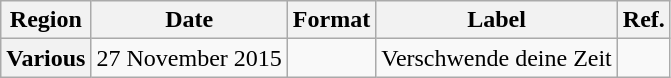<table class="wikitable plainrowheaders">
<tr>
<th scope="col">Region</th>
<th scope="col">Date</th>
<th scope="col">Format</th>
<th scope="col">Label</th>
<th scope="col">Ref.</th>
</tr>
<tr>
<th scope="row">Various</th>
<td>27 November 2015</td>
<td></td>
<td>Verschwende deine Zeit</td>
<td></td>
</tr>
</table>
